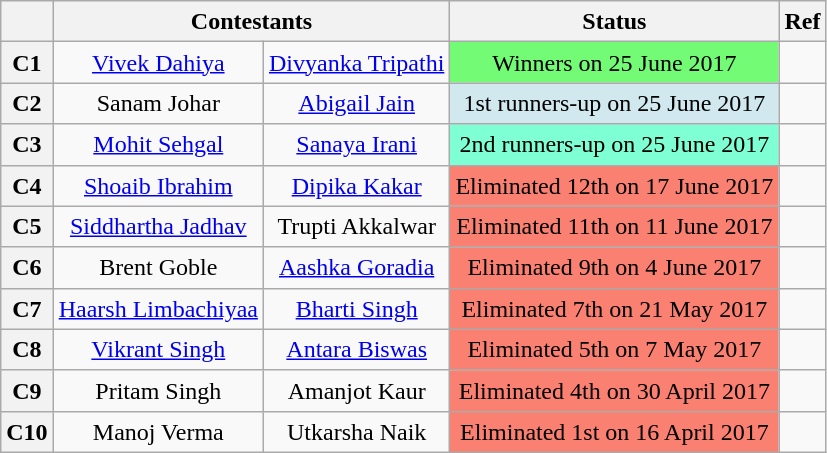<table class="wikitable" style="text-align:center; line-height:20px; width:auto;">
<tr>
<th></th>
<th colspan="2">Contestants</th>
<th>Status</th>
<th>Ref</th>
</tr>
<tr>
<th>C1</th>
<td><a href='#'>Vivek Dahiya</a></td>
<td><a href='#'>Divyanka Tripathi</a></td>
<td style="background:#73FB76;">Winners on 25 June 2017</td>
<td></td>
</tr>
<tr>
<th>C2</th>
<td>Sanam Johar</td>
<td><a href='#'>Abigail Jain</a></td>
<td style="background:#D1E8EF; text-align:center">1st runners-up on 25 June 2017</td>
<td style="text-align:center;"></td>
</tr>
<tr>
<th>C3</th>
<td><a href='#'>Mohit Sehgal</a></td>
<td><a href='#'>Sanaya Irani</a></td>
<td style="background:#7FFFD4; text-align:center">2nd runners-up on 25 June 2017</td>
<td style="text-align:center;"></td>
</tr>
<tr>
<th>C4</th>
<td><a href='#'>Shoaib Ibrahim</a></td>
<td><a href='#'>Dipika Kakar</a></td>
<td style="background:salmon; text-align:center;">Eliminated 12th on 17 June 2017</td>
<td style="text-align:center;"></td>
</tr>
<tr>
<th>C5</th>
<td><a href='#'>Siddhartha Jadhav</a></td>
<td>Trupti Akkalwar</td>
<td style="background:salmon; text-align:center;">Eliminated 11th on 11 June 2017</td>
<td style="text-align:center;"></td>
</tr>
<tr>
<th>C6</th>
<td>Brent Goble</td>
<td><a href='#'>Aashka Goradia</a></td>
<td style="background:salmon; text-align:center;">Eliminated 9th on 4 June 2017</td>
<td style="text-align:center;"></td>
</tr>
<tr>
<th>C7</th>
<td><a href='#'>Haarsh Limbachiyaa</a></td>
<td><a href='#'>Bharti Singh</a></td>
<td style="background:salmon; text-align:center;">Eliminated 7th on 21 May 2017</td>
<td style="text-align:center;"></td>
</tr>
<tr>
<th>C8</th>
<td><a href='#'>Vikrant Singh</a></td>
<td><a href='#'>Antara Biswas</a></td>
<td style="background:salmon; text-align:center;">Eliminated 5th on 7 May 2017</td>
<td style="text-align:center;"></td>
</tr>
<tr>
<th>C9</th>
<td>Pritam Singh</td>
<td>Amanjot Kaur</td>
<td style="background:salmon; text-align:center;">Eliminated 4th on 30 April 2017</td>
<td style="text-align:center;"></td>
</tr>
<tr>
<th>C10</th>
<td>Manoj Verma</td>
<td>Utkarsha Naik</td>
<td style="background:salmon; text-align:center;">Eliminated 1st on 16 April 2017</td>
<td style="text-align:center;"></td>
</tr>
</table>
